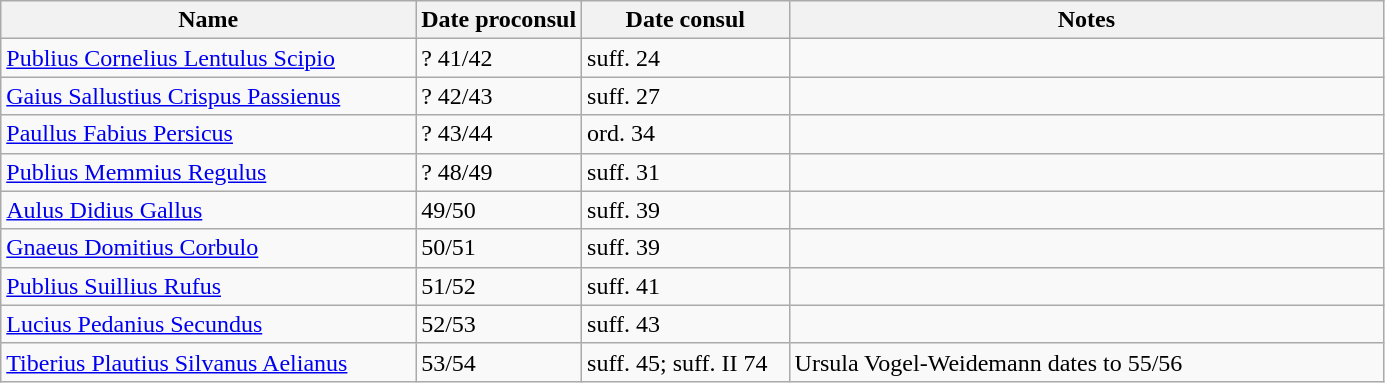<table class="wikitable">
<tr>
<th width=30%>Name</th>
<th width=12%>Date proconsul</th>
<th width=15%>Date consul</th>
<th width=43%>Notes</th>
</tr>
<tr>
<td><a href='#'>Publius Cornelius Lentulus Scipio</a></td>
<td>? 41/42</td>
<td>suff. 24</td>
<td></td>
</tr>
<tr>
<td><a href='#'>Gaius Sallustius Crispus Passienus</a></td>
<td>? 42/43</td>
<td>suff. 27</td>
<td></td>
</tr>
<tr>
<td><a href='#'>Paullus Fabius Persicus</a></td>
<td>? 43/44</td>
<td>ord. 34</td>
<td></td>
</tr>
<tr>
<td><a href='#'>Publius Memmius Regulus</a></td>
<td>? 48/49</td>
<td>suff. 31</td>
<td></td>
</tr>
<tr>
<td><a href='#'>Aulus Didius Gallus</a></td>
<td>49/50</td>
<td>suff. 39</td>
<td></td>
</tr>
<tr>
<td><a href='#'>Gnaeus Domitius Corbulo</a></td>
<td>50/51</td>
<td>suff. 39</td>
<td></td>
</tr>
<tr>
<td><a href='#'>Publius Suillius Rufus</a></td>
<td>51/52</td>
<td>suff. 41</td>
<td></td>
</tr>
<tr>
<td><a href='#'>Lucius Pedanius Secundus</a></td>
<td>52/53</td>
<td>suff. 43</td>
<td></td>
</tr>
<tr>
<td><a href='#'>Tiberius Plautius Silvanus Aelianus</a></td>
<td>53/54</td>
<td>suff. 45; suff. II 74</td>
<td>Ursula Vogel-Weidemann dates to 55/56</td>
</tr>
</table>
